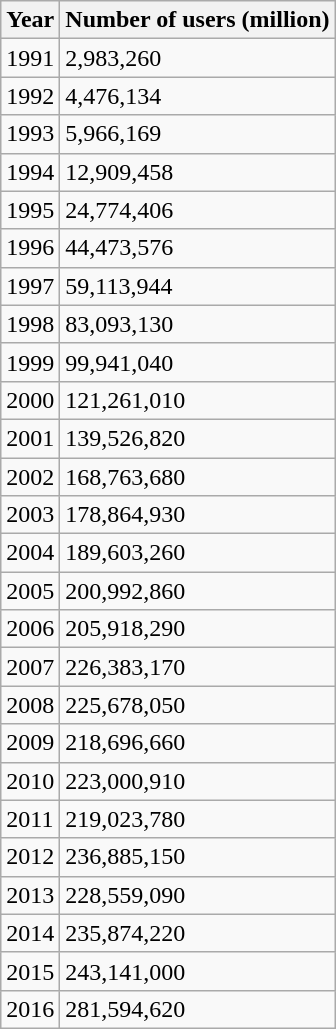<table class="wikitable mw-collapsible mw-collapsed">
<tr>
<th>Year</th>
<th>Number of users (million)</th>
</tr>
<tr>
<td>1991</td>
<td>2,983,260</td>
</tr>
<tr>
<td>1992</td>
<td>4,476,134</td>
</tr>
<tr>
<td>1993</td>
<td>5,966,169</td>
</tr>
<tr>
<td>1994</td>
<td>12,909,458</td>
</tr>
<tr>
<td>1995</td>
<td>24,774,406</td>
</tr>
<tr>
<td>1996</td>
<td>44,473,576</td>
</tr>
<tr>
<td>1997</td>
<td>59,113,944</td>
</tr>
<tr>
<td>1998</td>
<td>83,093,130</td>
</tr>
<tr>
<td>1999</td>
<td>99,941,040</td>
</tr>
<tr>
<td>2000</td>
<td>121,261,010</td>
</tr>
<tr>
<td>2001</td>
<td>139,526,820</td>
</tr>
<tr>
<td>2002</td>
<td>168,763,680</td>
</tr>
<tr>
<td>2003</td>
<td>178,864,930</td>
</tr>
<tr>
<td>2004</td>
<td>189,603,260</td>
</tr>
<tr>
<td>2005</td>
<td>200,992,860</td>
</tr>
<tr>
<td>2006</td>
<td>205,918,290</td>
</tr>
<tr>
<td>2007</td>
<td>226,383,170</td>
</tr>
<tr>
<td>2008</td>
<td>225,678,050</td>
</tr>
<tr>
<td>2009</td>
<td>218,696,660</td>
</tr>
<tr>
<td>2010</td>
<td>223,000,910</td>
</tr>
<tr>
<td>2011</td>
<td>219,023,780</td>
</tr>
<tr>
<td>2012</td>
<td>236,885,150</td>
</tr>
<tr>
<td>2013</td>
<td>228,559,090</td>
</tr>
<tr>
<td>2014</td>
<td>235,874,220</td>
</tr>
<tr>
<td>2015</td>
<td>243,141,000</td>
</tr>
<tr>
<td>2016</td>
<td>281,594,620</td>
</tr>
</table>
